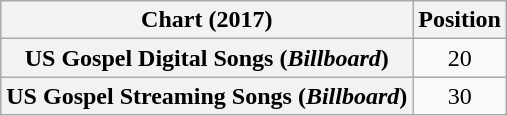<table class="wikitable plainrowheaders sortable">
<tr>
<th>Chart (2017)</th>
<th>Position</th>
</tr>
<tr>
<th scope="row">US Gospel Digital Songs (<em>Billboard</em>)</th>
<td style="text-align:center;">20</td>
</tr>
<tr>
<th scope="row">US Gospel Streaming Songs (<em>Billboard</em>)</th>
<td style="text-align:center;">30</td>
</tr>
</table>
